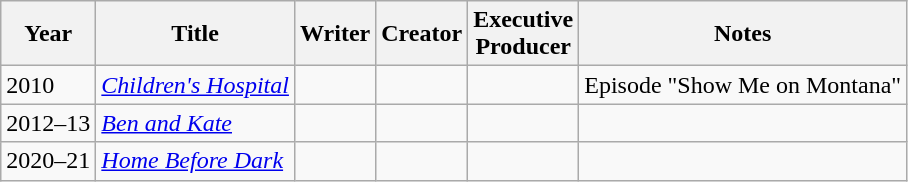<table class="wikitable">
<tr>
<th>Year</th>
<th>Title</th>
<th>Writer</th>
<th>Creator</th>
<th>Executive<br>Producer</th>
<th>Notes</th>
</tr>
<tr>
<td>2010</td>
<td><em><a href='#'>Children's Hospital</a></em></td>
<td></td>
<td></td>
<td></td>
<td>Episode "Show Me on Montana"</td>
</tr>
<tr>
<td>2012–13</td>
<td><em><a href='#'>Ben and Kate</a></em></td>
<td></td>
<td></td>
<td></td>
<td></td>
</tr>
<tr>
<td>2020–21</td>
<td><em><a href='#'>Home Before Dark</a></em></td>
<td></td>
<td></td>
<td></td>
<td></td>
</tr>
</table>
